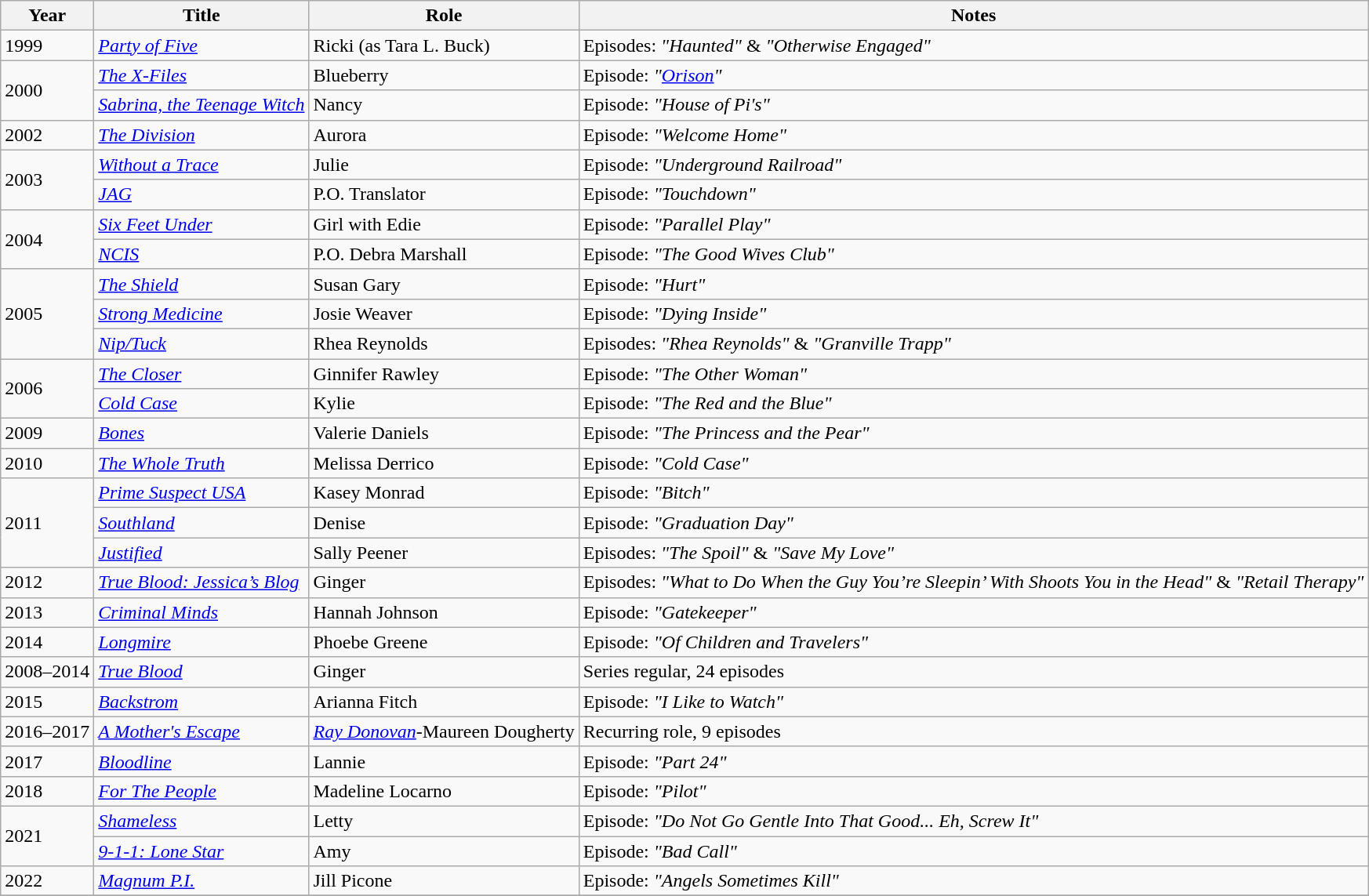<table class="wikitable sortable">
<tr>
<th>Year</th>
<th>Title</th>
<th>Role</th>
<th>Notes</th>
</tr>
<tr>
<td>1999</td>
<td><em><a href='#'>Party of Five</a></em></td>
<td>Ricki (as Tara L. Buck)</td>
<td>Episodes: <em>"Haunted"</em> & <em>"Otherwise Engaged"</em></td>
</tr>
<tr>
<td rowspan="2">2000</td>
<td><em><a href='#'>The X-Files</a></em></td>
<td>Blueberry</td>
<td>Episode: <em>"<a href='#'>Orison</a>"</em></td>
</tr>
<tr>
<td><em><a href='#'>Sabrina, the Teenage Witch</a></em></td>
<td>Nancy</td>
<td>Episode: <em>"House of Pi's"</em></td>
</tr>
<tr>
<td>2002</td>
<td><em><a href='#'>The Division</a></em></td>
<td>Aurora</td>
<td>Episode: <em>"Welcome Home"</em></td>
</tr>
<tr>
<td rowspan="2">2003</td>
<td><em><a href='#'>Without a Trace</a></em></td>
<td>Julie</td>
<td>Episode: <em>"Underground Railroad"</em></td>
</tr>
<tr>
<td><em><a href='#'>JAG</a></em></td>
<td>P.O. Translator</td>
<td>Episode: <em>"Touchdown"</em></td>
</tr>
<tr>
<td rowspan="2">2004</td>
<td><em><a href='#'>Six Feet Under</a></em></td>
<td>Girl with Edie</td>
<td>Episode: <em>"Parallel Play"</em></td>
</tr>
<tr>
<td><em><a href='#'>NCIS</a></em></td>
<td>P.O. Debra Marshall</td>
<td>Episode: <em>"The Good Wives Club"</em></td>
</tr>
<tr>
<td rowspan="3">2005</td>
<td><em><a href='#'>The Shield</a></em></td>
<td>Susan Gary</td>
<td>Episode: <em>"Hurt"</em></td>
</tr>
<tr>
<td><em><a href='#'>Strong Medicine</a></em></td>
<td>Josie Weaver</td>
<td>Episode: <em>"Dying Inside"</em></td>
</tr>
<tr>
<td><em><a href='#'>Nip/Tuck</a></em></td>
<td>Rhea Reynolds</td>
<td>Episodes: <em>"Rhea Reynolds"</em> & <em>"Granville Trapp"</em></td>
</tr>
<tr>
<td rowspan="2">2006</td>
<td><em><a href='#'>The Closer</a></em></td>
<td>Ginnifer Rawley</td>
<td>Episode: <em>"The Other Woman"</em></td>
</tr>
<tr>
<td><em><a href='#'>Cold Case</a></em></td>
<td>Kylie</td>
<td>Episode: <em>"The Red and the Blue"</em></td>
</tr>
<tr>
<td>2009</td>
<td><em><a href='#'>Bones</a></em></td>
<td>Valerie Daniels</td>
<td>Episode: <em>"The Princess and the Pear"</em></td>
</tr>
<tr>
<td>2010</td>
<td><em><a href='#'>The Whole Truth</a></em></td>
<td>Melissa Derrico</td>
<td>Episode: <em>"Cold Case"</em></td>
</tr>
<tr>
<td rowspan="3">2011</td>
<td><em><a href='#'>Prime Suspect USA</a></em></td>
<td>Kasey Monrad</td>
<td>Episode: <em>"Bitch"</em></td>
</tr>
<tr>
<td><em><a href='#'>Southland</a></em></td>
<td>Denise</td>
<td>Episode: <em>"Graduation Day"</em></td>
</tr>
<tr>
<td><em><a href='#'>Justified</a></em></td>
<td>Sally Peener</td>
<td>Episodes: <em>"The Spoil"</em> & <em>"Save My Love"</em></td>
</tr>
<tr>
<td>2012</td>
<td><em><a href='#'>True Blood: Jessica’s Blog</a></em></td>
<td>Ginger</td>
<td>Episodes: <em>"What to Do When the Guy You’re Sleepin’ With Shoots You in the Head"</em> & <em>"Retail Therapy"</em></td>
</tr>
<tr>
<td>2013</td>
<td><em><a href='#'>Criminal Minds</a></em></td>
<td>Hannah Johnson</td>
<td>Episode: <em>"Gatekeeper"</em></td>
</tr>
<tr>
<td>2014</td>
<td><em><a href='#'>Longmire</a></em></td>
<td>Phoebe Greene</td>
<td>Episode: <em>"Of Children and Travelers"</em></td>
</tr>
<tr>
<td>2008–2014</td>
<td><em><a href='#'>True Blood</a></em></td>
<td>Ginger</td>
<td>Series regular, 24 episodes</td>
</tr>
<tr>
<td>2015</td>
<td><em><a href='#'>Backstrom</a></em></td>
<td>Arianna Fitch</td>
<td>Episode: <em>"I Like to Watch"</em></td>
</tr>
<tr>
<td>2016–2017</td>
<td><em><a href='#'>A Mother's Escape</a></em></td>
<td><em><a href='#'>Ray Donovan</a></em>-Maureen Dougherty</td>
<td>Recurring role, 9 episodes</td>
</tr>
<tr>
<td>2017</td>
<td><em><a href='#'>Bloodline</a></em></td>
<td>Lannie</td>
<td>Episode: <em>"Part 24"</em></td>
</tr>
<tr>
<td>2018</td>
<td><em><a href='#'>For The People</a></em></td>
<td>Madeline Locarno</td>
<td>Episode: <em>"Pilot"</em></td>
</tr>
<tr>
<td rowspan="2">2021</td>
<td><em><a href='#'>Shameless</a></em></td>
<td>Letty</td>
<td>Episode: <em>"Do Not Go Gentle Into That Good... Eh, Screw It"</em></td>
</tr>
<tr>
<td><em><a href='#'>9-1-1: Lone Star</a></em></td>
<td>Amy</td>
<td>Episode: <em>"Bad Call"</em></td>
</tr>
<tr>
<td>2022</td>
<td><em><a href='#'>Magnum P.I.</a></em></td>
<td>Jill Picone</td>
<td>Episode: <em>"Angels Sometimes Kill"</em></td>
</tr>
<tr>
</tr>
</table>
